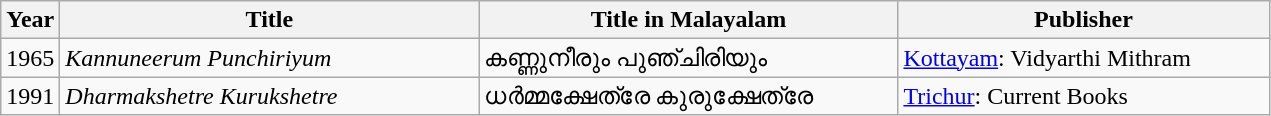<table class="wikitable">
<tr>
<th>Year</th>
<th ! style=width:17em>Title</th>
<th ! style=width:17em>Title in Malayalam</th>
<th ! style=width:15em>Publisher</th>
</tr>
<tr>
<td>1965</td>
<td><em>Kannuneerum Punchiriyum</em></td>
<td>കണ്ണുനീരും പുഞ്ചിരിയും</td>
<td><a href='#'>Kottayam</a>: Vidyarthi Mithram</td>
</tr>
<tr>
<td>1991</td>
<td><em>Dharmakshetre Kurukshetre</em></td>
<td>ധർമ്മക്ഷേത്രേ കുരുക്ഷേത്രേ</td>
<td><a href='#'>Trichur</a>: Current Books</td>
</tr>
</table>
